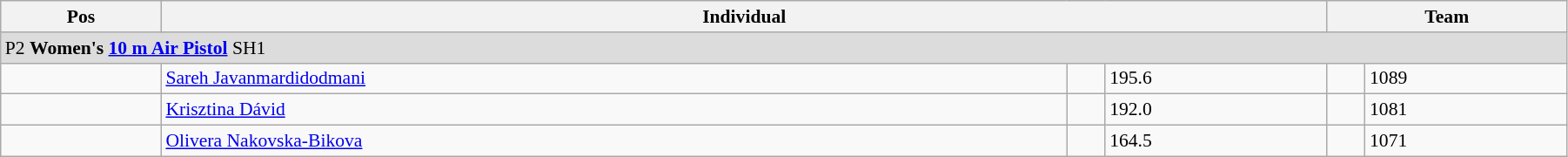<table class=wikitable style="width:95%; font-size: 90%;">
<tr>
<th>Pos</th>
<th colspan=3>Individual</th>
<th colspan=2>Team</th>
</tr>
<tr>
<td colspan=6 style="background:#dcdcdc">P2 <strong>Women's <a href='#'>10 m Air Pistol</a></strong> SH1</td>
</tr>
<tr>
<td></td>
<td><a href='#'>Sareh Javanmardidodmani</a></td>
<td></td>
<td>195.6</td>
<td></td>
<td>1089</td>
</tr>
<tr>
<td></td>
<td><a href='#'>Krisztina Dávid</a></td>
<td></td>
<td>192.0</td>
<td></td>
<td>1081</td>
</tr>
<tr>
<td></td>
<td><a href='#'>Olivera Nakovska-Bikova</a></td>
<td></td>
<td>164.5</td>
<td></td>
<td>1071</td>
</tr>
</table>
